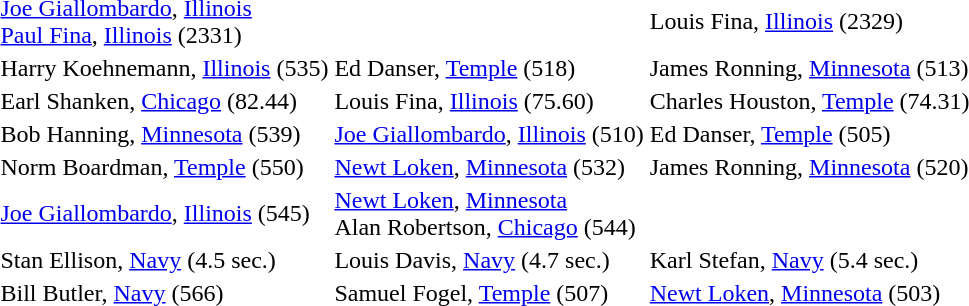<table>
<tr>
<th scope=row style="text-align:left"></th>
<td><a href='#'>Joe Giallombardo</a>, <a href='#'>Illinois</a><br><a href='#'>Paul Fina</a>, <a href='#'>Illinois</a> (2331)</td>
<td></td>
<td>Louis Fina, <a href='#'>Illinois</a> (2329)</td>
</tr>
<tr>
<th scope=row style="text-align:left"></th>
<td>Harry Koehnemann, <a href='#'>Illinois</a> (535)</td>
<td>Ed Danser, <a href='#'>Temple</a> (518)</td>
<td>James Ronning, <a href='#'>Minnesota</a> (513)</td>
</tr>
<tr>
<th scope=row style="text-align:left"></th>
<td>Earl Shanken, <a href='#'>Chicago</a> (82.44)</td>
<td>Louis Fina, <a href='#'>Illinois</a> (75.60)</td>
<td>Charles Houston, <a href='#'>Temple</a> (74.31)</td>
</tr>
<tr>
<th scope=row style="text-align:left"></th>
<td>Bob Hanning, <a href='#'>Minnesota</a> (539)</td>
<td><a href='#'>Joe Giallombardo</a>, <a href='#'>Illinois</a> (510)</td>
<td>Ed Danser, <a href='#'>Temple</a> (505)</td>
</tr>
<tr>
<th scope=row style="text-align:left"></th>
<td>Norm Boardman, <a href='#'>Temple</a> (550)</td>
<td><a href='#'>Newt Loken</a>, <a href='#'>Minnesota</a> (532)</td>
<td>James Ronning, <a href='#'>Minnesota</a> (520)</td>
</tr>
<tr>
<th scope=row style="text-align:left"></th>
<td><a href='#'>Joe Giallombardo</a>, <a href='#'>Illinois</a> (545)</td>
<td><a href='#'>Newt Loken</a>, <a href='#'>Minnesota</a><br>Alan Robertson, <a href='#'>Chicago</a> (544)</td>
<td></td>
</tr>
<tr>
<th scope=row style="text-align:left"></th>
<td>Stan Ellison, <a href='#'>Navy</a> (4.5 sec.)</td>
<td>Louis Davis, <a href='#'>Navy</a> (4.7 sec.)</td>
<td>Karl Stefan, <a href='#'>Navy</a> (5.4 sec.)</td>
</tr>
<tr>
<th scope=row style="text-align:left"></th>
<td>Bill Butler, <a href='#'>Navy</a> (566)</td>
<td>Samuel Fogel, <a href='#'>Temple</a> (507)</td>
<td><a href='#'>Newt Loken</a>, <a href='#'>Minnesota</a> (503)</td>
</tr>
</table>
